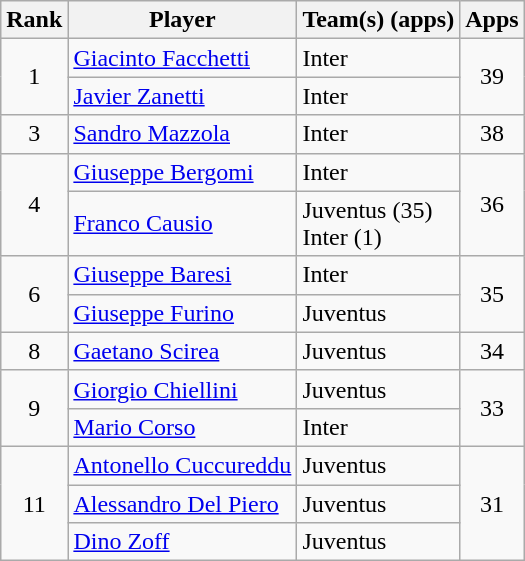<table class="wikitable" style="text-align: center;">
<tr>
<th>Rank</th>
<th>Player</th>
<th>Team(s) (apps)</th>
<th>Apps</th>
</tr>
<tr>
<td rowspan="2">1</td>
<td align="left"> <a href='#'>Giacinto Facchetti</a></td>
<td align="left">Inter</td>
<td rowspan="2">39</td>
</tr>
<tr>
<td align="left"> <a href='#'>Javier Zanetti</a></td>
<td align="left">Inter</td>
</tr>
<tr>
<td>3</td>
<td align="left"> <a href='#'>Sandro Mazzola</a></td>
<td align="left">Inter</td>
<td>38</td>
</tr>
<tr>
<td rowspan="2">4</td>
<td align="left"> <a href='#'>Giuseppe Bergomi</a></td>
<td align="left">Inter</td>
<td rowspan="2">36</td>
</tr>
<tr>
<td align="left"> <a href='#'>Franco Causio</a></td>
<td align="left">Juventus (35)<br>Inter (1)</td>
</tr>
<tr>
<td rowspan="2">6</td>
<td align="left"> <a href='#'>Giuseppe Baresi</a></td>
<td align="left">Inter</td>
<td rowspan="2">35</td>
</tr>
<tr>
<td align="left"> <a href='#'>Giuseppe Furino</a></td>
<td align="left">Juventus</td>
</tr>
<tr>
<td>8</td>
<td align="left"> <a href='#'>Gaetano Scirea</a></td>
<td align="left">Juventus</td>
<td>34</td>
</tr>
<tr>
<td rowspan="2">9</td>
<td align="left"> <a href='#'>Giorgio Chiellini</a></td>
<td align="left">Juventus</td>
<td rowspan="2">33</td>
</tr>
<tr>
<td align="left"> <a href='#'>Mario Corso</a></td>
<td align="left">Inter</td>
</tr>
<tr>
<td rowspan="3">11</td>
<td align="left"> <a href='#'>Antonello Cuccureddu</a></td>
<td align="left">Juventus</td>
<td rowspan="3">31</td>
</tr>
<tr>
<td align="left"> <a href='#'>Alessandro Del Piero</a></td>
<td align="left">Juventus</td>
</tr>
<tr>
<td align="left"> <a href='#'>Dino Zoff</a></td>
<td align="left">Juventus</td>
</tr>
</table>
